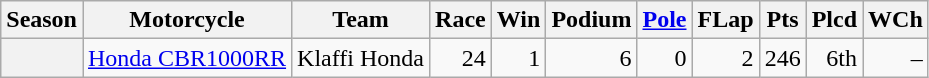<table class="wikitable">
<tr>
<th>Season</th>
<th>Motorcycle</th>
<th>Team</th>
<th>Race</th>
<th>Win</th>
<th>Podium</th>
<th><a href='#'>Pole</a></th>
<th>FLap</th>
<th>Pts</th>
<th>Plcd</th>
<th>WCh</th>
</tr>
<tr align="right">
<th></th>
<td><a href='#'>Honda CBR1000RR</a></td>
<td>Klaffi Honda</td>
<td>24</td>
<td>1</td>
<td>6</td>
<td>0</td>
<td>2</td>
<td>246</td>
<td>6th</td>
<td>–</td>
</tr>
</table>
